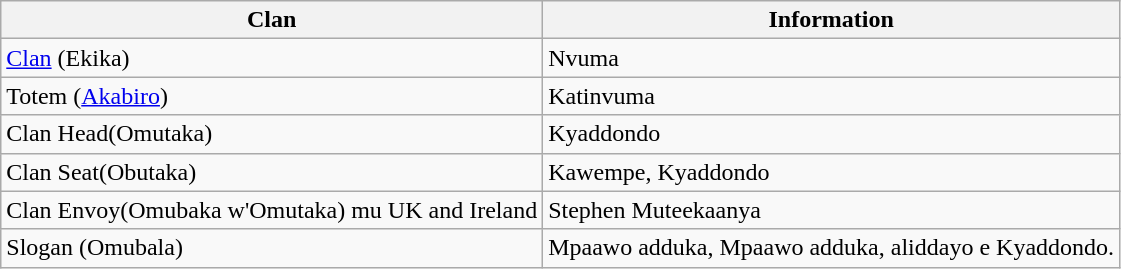<table class="wikitable">
<tr>
<th>Clan</th>
<th>Information</th>
</tr>
<tr>
<td><a href='#'>Clan</a> (Ekika)</td>
<td>Nvuma</td>
</tr>
<tr>
<td>Totem (<a href='#'>Akabiro</a>)</td>
<td>Katinvuma</td>
</tr>
<tr>
<td>Clan Head(Omutaka)</td>
<td>Kyaddondo</td>
</tr>
<tr>
<td>Clan Seat(Obutaka)</td>
<td>Kawempe, Kyaddondo</td>
</tr>
<tr>
<td>Clan Envoy(Omubaka w'Omutaka) mu UK and Ireland</td>
<td>Stephen Muteekaanya</td>
</tr>
<tr>
<td>Slogan (Omubala)</td>
<td>Mpaawo adduka, Mpaawo adduka, aliddayo e Kyaddondo.</td>
</tr>
</table>
